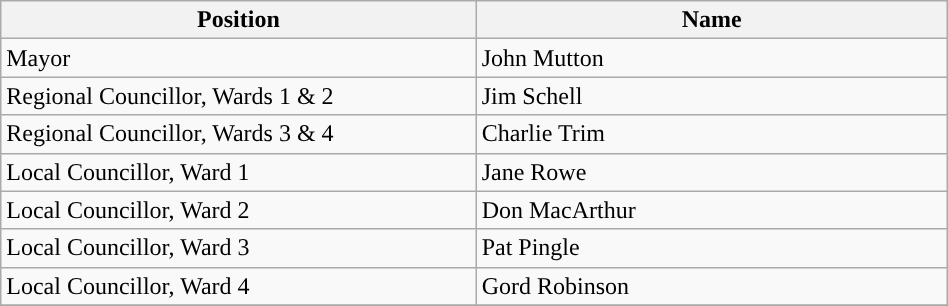<table class="wikitable" style="width:50%;">
<tr>
<th bgcolor="#DDDDFF" width="50px">Position</th>
<th bgcolor="#DDDDFF" width="50px">Name</th>
</tr>
<tr>
<td>Mayor</td>
<td>John Mutton</td>
</tr>
<tr>
<td>Regional Councillor, Wards 1 & 2</td>
<td>Jim Schell</td>
</tr>
<tr>
<td>Regional Councillor, Wards 3 & 4</td>
<td>Charlie Trim</td>
</tr>
<tr>
<td>Local Councillor, Ward 1</td>
<td>Jane Rowe</td>
</tr>
<tr>
<td>Local Councillor, Ward 2</td>
<td>Don MacArthur</td>
</tr>
<tr>
<td>Local Councillor, Ward 3</td>
<td>Pat Pingle</td>
</tr>
<tr>
<td>Local Councillor, Ward 4</td>
<td>Gord Robinson</td>
</tr>
<tr>
</tr>
</table>
